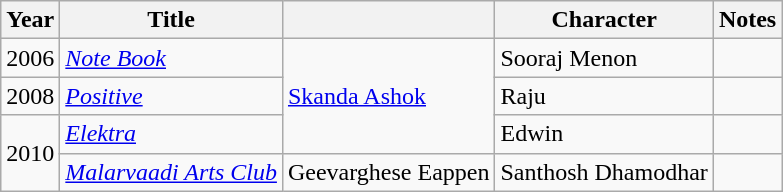<table class="wikitable sortable">
<tr>
<th scope="col">Year</th>
<th scope="col">Title</th>
<th scope="col"></th>
<th scope="col">Character</th>
<th scope="col" class="unsortable">Notes</th>
</tr>
<tr>
<td>2006</td>
<td><em><a href='#'>Note Book</a></em></td>
<td rowspan="3"><a href='#'>Skanda Ashok</a></td>
<td>Sooraj Menon</td>
<td></td>
</tr>
<tr>
<td>2008</td>
<td><em><a href='#'>Positive</a></em></td>
<td>Raju</td>
<td></td>
</tr>
<tr>
<td rowspan="2">2010</td>
<td><em><a href='#'>Elektra</a></em></td>
<td>Edwin</td>
<td></td>
</tr>
<tr>
<td><em><a href='#'>Malarvaadi Arts Club</a></em></td>
<td>Geevarghese Eappen</td>
<td>Santhosh Dhamodhar</td>
<td></td>
</tr>
</table>
